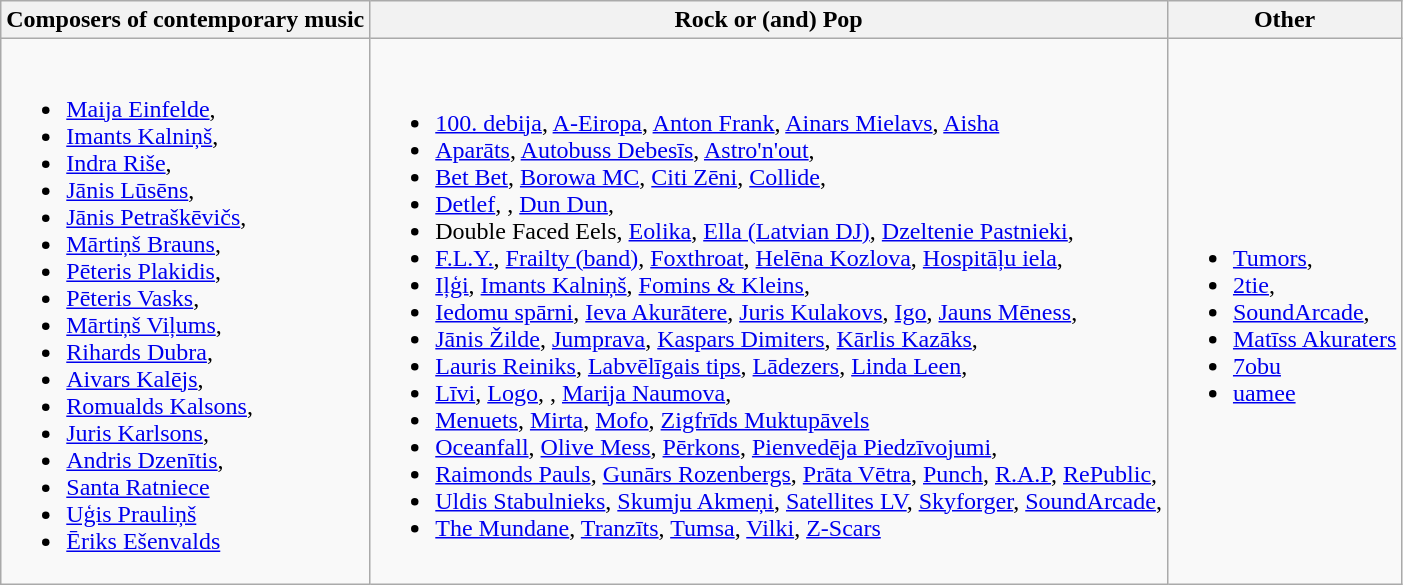<table class="wikitable">
<tr>
<th>Composers of contemporary music</th>
<th>Rock or (and) Pop</th>
<th>Other</th>
</tr>
<tr>
<td><br><ul><li><a href='#'>Maija Einfelde</a>,</li><li><a href='#'>Imants Kalniņš</a>,</li><li><a href='#'>Indra Riše</a>,</li><li><a href='#'>Jānis Lūsēns</a>,</li><li><a href='#'>Jānis Petraškēvičs</a>,</li><li><a href='#'>Mārtiņš Brauns</a>,</li><li><a href='#'>Pēteris Plakidis</a>,</li><li><a href='#'>Pēteris Vasks</a>,</li><li><a href='#'>Mārtiņš Viļums</a>,</li><li><a href='#'>Rihards Dubra</a>,</li><li><a href='#'>Aivars Kalējs</a>,</li><li><a href='#'>Romualds Kalsons</a>,</li><li><a href='#'>Juris Karlsons</a>,</li><li><a href='#'>Andris Dzenītis</a>,</li><li><a href='#'>Santa Ratniece</a></li><li><a href='#'>Uģis Prauliņš</a></li><li><a href='#'>Ēriks Ešenvalds</a></li></ul></td>
<td><br><ul><li><a href='#'>100. debija</a>, <a href='#'>A-Eiropa</a>, <a href='#'>Anton Frank</a>, <a href='#'>Ainars Mielavs</a>, <a href='#'>Aisha</a></li><li><a href='#'>Aparāts</a>, <a href='#'>Autobuss Debesīs</a>, <a href='#'>Astro'n'out</a>,</li><li><a href='#'>Bet Bet</a>, <a href='#'>Borowa MC</a>, <a href='#'>Citi Zēni</a>, <a href='#'>Collide</a>,</li><li><a href='#'>Detlef</a>, , <a href='#'>Dun Dun</a>,</li><li>Double Faced Eels, <a href='#'>Eolika</a>, <a href='#'>Ella (Latvian DJ)</a>, <a href='#'>Dzeltenie Pastnieki</a>,</li><li><a href='#'>F.L.Y.</a>, <a href='#'>Frailty (band)</a>, <a href='#'>Foxthroat</a>, <a href='#'>Helēna Kozlova</a>, <a href='#'>Hospitāļu iela</a>,</li><li><a href='#'>Iļģi</a>, <a href='#'>Imants Kalniņš</a>, <a href='#'>Fomins & Kleins</a>,</li><li><a href='#'>Iedomu spārni</a>, <a href='#'>Ieva Akurātere</a>, <a href='#'>Juris Kulakovs</a>, <a href='#'>Igo</a>, <a href='#'>Jauns Mēness</a>,</li><li><a href='#'>Jānis Žilde</a>, <a href='#'>Jumprava</a>, <a href='#'>Kaspars Dimiters</a>, <a href='#'>Kārlis Kazāks</a>,</li><li><a href='#'>Lauris Reiniks</a>, <a href='#'>Labvēlīgais tips</a>, <a href='#'>Lādezers</a>, <a href='#'>Linda Leen</a>,</li><li><a href='#'>Līvi</a>, <a href='#'>Logo</a>, , <a href='#'>Marija Naumova</a>,</li><li><a href='#'>Menuets</a>, <a href='#'>Mirta</a>, <a href='#'>Mofo</a>, <a href='#'>Zigfrīds Muktupāvels</a></li><li><a href='#'>Oceanfall</a>, <a href='#'>Olive Mess</a>, <a href='#'>Pērkons</a>, <a href='#'>Pienvedēja Piedzīvojumi</a>,</li><li><a href='#'>Raimonds Pauls</a>, <a href='#'>Gunārs Rozenbergs</a>, <a href='#'>Prāta Vētra</a>, <a href='#'>Punch</a>, <a href='#'>R.A.P</a>, <a href='#'>RePublic</a>,</li><li><a href='#'>Uldis Stabulnieks</a>, <a href='#'>Skumju Akmeņi</a>, <a href='#'>Satellites LV</a>, <a href='#'>Skyforger</a>, <a href='#'>SoundArcade</a>,</li><li><a href='#'>The Mundane</a>, <a href='#'>Tranzīts</a>, <a href='#'>Tumsa</a>, <a href='#'>Vilki</a>, <a href='#'>Z-Scars</a></li></ul></td>
<td><br><ul><li><a href='#'>Tumors</a>,</li><li><a href='#'>2tie</a>,</li><li><a href='#'>SoundArcade</a>,</li><li><a href='#'>Matīss Akuraters</a></li><li><a href='#'>7obu</a></li><li><a href='#'>uamee</a></li></ul></td>
</tr>
</table>
